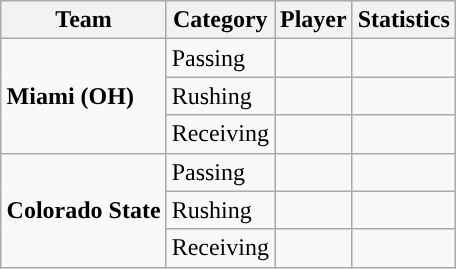<table class="wikitable" style="float: right;">
<tr>
<th>Team</th>
<th>Category</th>
<th>Player</th>
<th>Statistics</th>
</tr>
<tr>
<td rowspan=3><strong>Miami (OH)</strong></td>
<td>Passing</td>
<td></td>
<td></td>
</tr>
<tr>
<td>Rushing</td>
<td></td>
<td></td>
</tr>
<tr>
<td>Receiving</td>
<td></td>
<td></td>
</tr>
<tr>
<td rowspan=3><strong>Colorado State</strong></td>
<td>Passing</td>
<td></td>
<td></td>
</tr>
<tr>
<td>Rushing</td>
<td></td>
<td></td>
</tr>
<tr>
<td>Receiving</td>
<td></td>
<td></td>
</tr>
</table>
